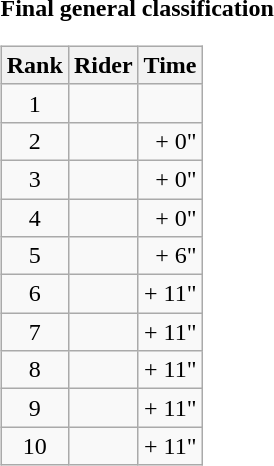<table>
<tr>
<td><strong>Final general classification</strong><br><table class="wikitable">
<tr>
<th scope="col">Rank</th>
<th scope="col">Rider</th>
<th scope="col">Time</th>
</tr>
<tr>
<td style="text-align:center;">1</td>
<td></td>
<td style="text-align:right;"></td>
</tr>
<tr>
<td style="text-align:center;">2</td>
<td></td>
<td style="text-align:right;">+ 0"</td>
</tr>
<tr>
<td style="text-align:center;">3</td>
<td></td>
<td style="text-align:right;">+ 0"</td>
</tr>
<tr>
<td style="text-align:center;">4</td>
<td></td>
<td style="text-align:right;">+ 0"</td>
</tr>
<tr>
<td style="text-align:center;">5</td>
<td></td>
<td style="text-align:right;">+ 6"</td>
</tr>
<tr>
<td style="text-align:center;">6</td>
<td></td>
<td style="text-align:right;">+ 11"</td>
</tr>
<tr>
<td style="text-align:center;">7</td>
<td></td>
<td style="text-align:right;">+ 11"</td>
</tr>
<tr>
<td style="text-align:center;">8</td>
<td></td>
<td style="text-align:right;">+ 11"</td>
</tr>
<tr>
<td style="text-align:center;">9</td>
<td></td>
<td style="text-align:right;">+ 11"</td>
</tr>
<tr>
<td style="text-align:center;">10</td>
<td></td>
<td style="text-align:right;">+ 11"</td>
</tr>
</table>
</td>
</tr>
</table>
